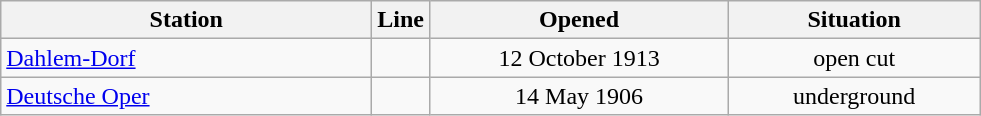<table class="wikitable" style="text-align:center">
<tr>
<th style="width:15em">Station</th>
<th>Line</th>
<th style="width:12em">Opened</th>
<th style="width:10em">Situation</th>
</tr>
<tr>
<td align="left"><a href='#'>Dahlem-Dorf</a></td>
<td></td>
<td>12 October 1913</td>
<td>open cut</td>
</tr>
<tr>
<td align="left"><a href='#'>Deutsche Oper</a></td>
<td></td>
<td>14 May 1906</td>
<td>underground</td>
</tr>
</table>
